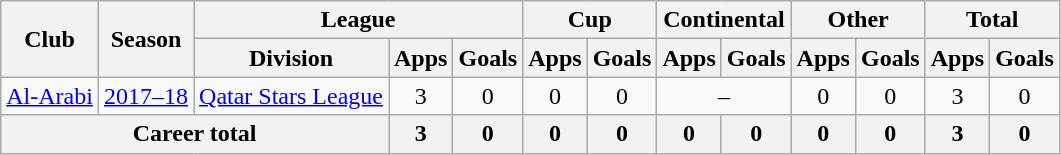<table class="wikitable" style="text-align: center">
<tr>
<th rowspan="2">Club</th>
<th rowspan="2">Season</th>
<th colspan="3">League</th>
<th colspan="2">Cup</th>
<th colspan="2">Continental</th>
<th colspan="2">Other</th>
<th colspan="2">Total</th>
</tr>
<tr>
<th>Division</th>
<th>Apps</th>
<th>Goals</th>
<th>Apps</th>
<th>Goals</th>
<th>Apps</th>
<th>Goals</th>
<th>Apps</th>
<th>Goals</th>
<th>Apps</th>
<th>Goals</th>
</tr>
<tr>
<td><a href='#'>Al-Arabi</a></td>
<td><a href='#'>2017–18</a></td>
<td><a href='#'>Qatar Stars League</a></td>
<td>3</td>
<td>0</td>
<td>0</td>
<td>0</td>
<td colspan="2">–</td>
<td>0</td>
<td>0</td>
<td>3</td>
<td>0</td>
</tr>
<tr>
<th colspan=3>Career total</th>
<th>3</th>
<th>0</th>
<th>0</th>
<th>0</th>
<th>0</th>
<th>0</th>
<th>0</th>
<th>0</th>
<th>3</th>
<th>0</th>
</tr>
</table>
